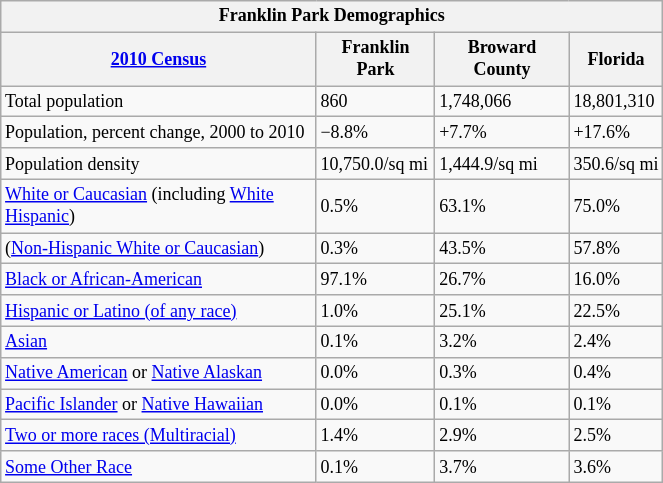<table class="wikitable" style="float: center; margin-right: 2em; width: 35%; font-size: 75%;">
<tr>
<th colspan=4>Franklin Park Demographics</th>
</tr>
<tr>
<th><a href='#'>2010 Census</a></th>
<th>Franklin Park</th>
<th>Broward County</th>
<th>Florida</th>
</tr>
<tr>
<td>Total population</td>
<td>860</td>
<td>1,748,066</td>
<td>18,801,310</td>
</tr>
<tr>
<td>Population, percent change, 2000 to 2010</td>
<td>−8.8%</td>
<td>+7.7%</td>
<td>+17.6%</td>
</tr>
<tr>
<td>Population density</td>
<td>10,750.0/sq mi</td>
<td>1,444.9/sq mi</td>
<td>350.6/sq mi</td>
</tr>
<tr>
<td><a href='#'>White or Caucasian</a> (including <a href='#'>White Hispanic</a>)</td>
<td>0.5%</td>
<td>63.1%</td>
<td>75.0%</td>
</tr>
<tr>
<td>(<a href='#'>Non-Hispanic White or Caucasian</a>)</td>
<td>0.3%</td>
<td>43.5%</td>
<td>57.8%</td>
</tr>
<tr>
<td><a href='#'>Black or African-American</a></td>
<td>97.1%</td>
<td>26.7%</td>
<td>16.0%</td>
</tr>
<tr>
<td><a href='#'>Hispanic or Latino (of any race)</a></td>
<td>1.0%</td>
<td>25.1%</td>
<td>22.5%</td>
</tr>
<tr>
<td><a href='#'>Asian</a></td>
<td>0.1%</td>
<td>3.2%</td>
<td>2.4%</td>
</tr>
<tr>
<td><a href='#'>Native American</a> or <a href='#'>Native Alaskan</a></td>
<td>0.0%</td>
<td>0.3%</td>
<td>0.4%</td>
</tr>
<tr>
<td><a href='#'>Pacific Islander</a> or <a href='#'>Native Hawaiian</a></td>
<td>0.0%</td>
<td>0.1%</td>
<td>0.1%</td>
</tr>
<tr>
<td><a href='#'>Two or more races (Multiracial)</a></td>
<td>1.4%</td>
<td>2.9%</td>
<td>2.5%</td>
</tr>
<tr>
<td><a href='#'>Some Other Race</a></td>
<td>0.1%</td>
<td>3.7%</td>
<td>3.6%</td>
</tr>
</table>
